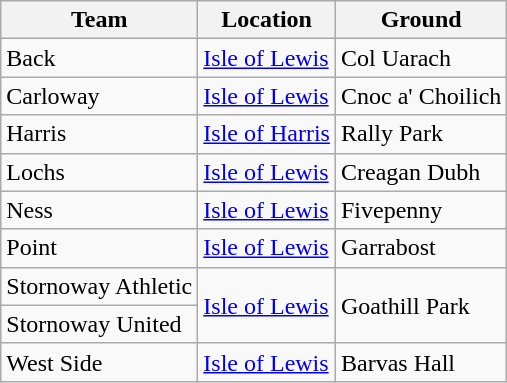<table class="wikitable sortable">
<tr>
<th>Team</th>
<th>Location</th>
<th>Ground</th>
</tr>
<tr>
<td>Back</td>
<td><a href='#'>Isle of Lewis</a> </td>
<td>Col Uarach</td>
</tr>
<tr>
<td>Carloway</td>
<td><a href='#'>Isle of Lewis</a> </td>
<td>Cnoc a' Choilich</td>
</tr>
<tr>
<td>Harris</td>
<td><a href='#'>Isle of Harris</a> </td>
<td>Rally Park</td>
</tr>
<tr>
<td>Lochs</td>
<td><a href='#'>Isle of Lewis</a> </td>
<td>Creagan Dubh</td>
</tr>
<tr>
<td>Ness</td>
<td><a href='#'>Isle of Lewis</a> </td>
<td>Fivepenny</td>
</tr>
<tr>
<td>Point</td>
<td><a href='#'>Isle of Lewis</a> </td>
<td>Garrabost</td>
</tr>
<tr>
<td>Stornoway Athletic</td>
<td rowspan="2"><a href='#'>Isle of Lewis</a> </td>
<td rowspan="2">Goathill Park</td>
</tr>
<tr>
<td>Stornoway United</td>
</tr>
<tr>
<td>West Side</td>
<td><a href='#'>Isle of Lewis</a> </td>
<td>Barvas Hall</td>
</tr>
</table>
